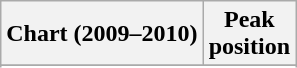<table class="wikitable sortable plainrowheaders" style="text-align:center">
<tr>
<th scope="col">Chart (2009–2010)</th>
<th scope="col">Peak<br>position</th>
</tr>
<tr>
</tr>
<tr>
</tr>
<tr>
</tr>
</table>
